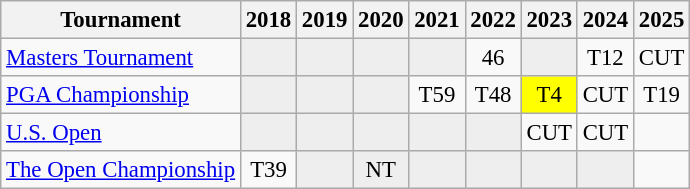<table class="wikitable" style="font-size:95%;text-align:center;">
<tr>
<th>Tournament</th>
<th>2018</th>
<th>2019</th>
<th>2020</th>
<th>2021</th>
<th>2022</th>
<th>2023</th>
<th>2024</th>
<th>2025</th>
</tr>
<tr>
<td align=left><a href='#'>Masters Tournament</a></td>
<td style="background:#eeeeee;"></td>
<td style="background:#eeeeee;"></td>
<td style="background:#eeeeee;"></td>
<td style="background:#eeeeee;"></td>
<td>46</td>
<td style="background:#eeeeee;"></td>
<td>T12</td>
<td>CUT</td>
</tr>
<tr>
<td align=left><a href='#'>PGA Championship</a></td>
<td style="background:#eeeeee;"></td>
<td style="background:#eeeeee;"></td>
<td style="background:#eeeeee;"></td>
<td>T59</td>
<td>T48</td>
<td style="background:yellow;">T4</td>
<td>CUT</td>
<td>T19</td>
</tr>
<tr>
<td align=left><a href='#'>U.S. Open</a></td>
<td style="background:#eeeeee;"></td>
<td style="background:#eeeeee;"></td>
<td style="background:#eeeeee;"></td>
<td style="background:#eeeeee;"></td>
<td style="background:#eeeeee;"></td>
<td>CUT</td>
<td>CUT</td>
<td></td>
</tr>
<tr>
<td align=left><a href='#'>The Open Championship</a></td>
<td>T39</td>
<td style="background:#eeeeee;"></td>
<td style="background:#eeeeee;">NT</td>
<td style="background:#eeeeee;"></td>
<td style="background:#eeeeee;"></td>
<td style="background:#eeeeee;"></td>
<td style="background:#eeeeee;"></td>
<td></td>
</tr>
</table>
